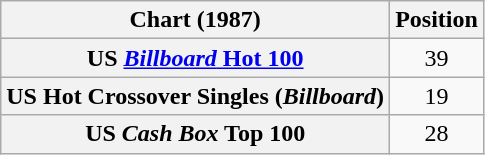<table class="wikitable sortable plainrowheaders" style="text-align:center">
<tr>
<th scope="col">Chart (1987)</th>
<th scope="col">Position</th>
</tr>
<tr>
<th scope="row">US <a href='#'><em>Billboard</em> Hot 100</a></th>
<td>39</td>
</tr>
<tr>
<th scope="row">US Hot Crossover Singles (<em>Billboard</em>)</th>
<td>19</td>
</tr>
<tr>
<th scope="row">US <em>Cash Box</em> Top 100</th>
<td>28</td>
</tr>
</table>
